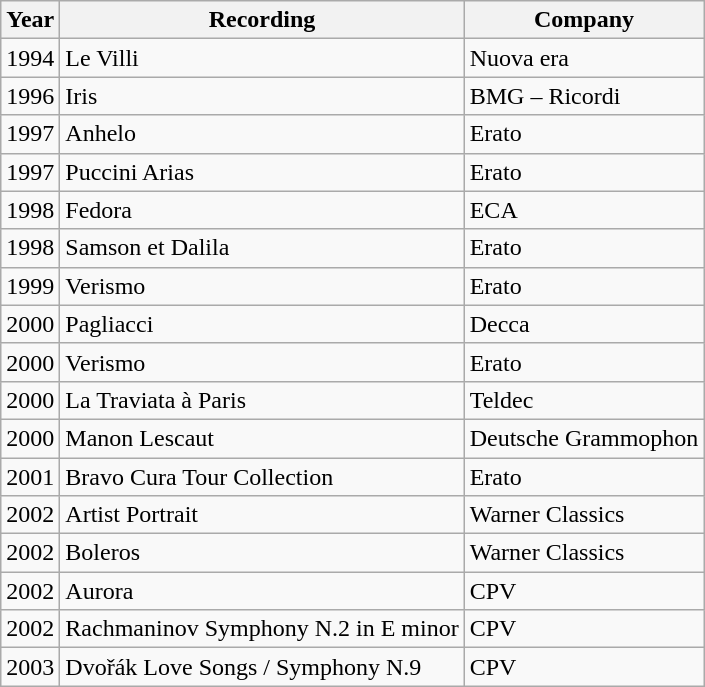<table class="wikitable sortable">
<tr>
<th>Year</th>
<th>Recording</th>
<th>Company</th>
</tr>
<tr>
<td>1994</td>
<td>Le Villi</td>
<td>Nuova era</td>
</tr>
<tr>
<td>1996</td>
<td>Iris</td>
<td>BMG – Ricordi</td>
</tr>
<tr>
<td>1997</td>
<td>Anhelo</td>
<td>Erato</td>
</tr>
<tr>
<td>1997</td>
<td>Puccini Arias</td>
<td>Erato</td>
</tr>
<tr>
<td>1998</td>
<td>Fedora</td>
<td>ECA</td>
</tr>
<tr>
<td>1998</td>
<td>Samson et Dalila</td>
<td>Erato</td>
</tr>
<tr>
<td>1999</td>
<td>Verismo</td>
<td>Erato</td>
</tr>
<tr>
<td>2000</td>
<td>Pagliacci</td>
<td>Decca</td>
</tr>
<tr>
<td>2000</td>
<td>Verismo</td>
<td>Erato</td>
</tr>
<tr>
<td>2000</td>
<td>La Traviata à Paris</td>
<td>Teldec</td>
</tr>
<tr>
<td>2000</td>
<td>Manon Lescaut</td>
<td>Deutsche Grammophon</td>
</tr>
<tr>
<td>2001</td>
<td>Bravo Cura Tour Collection</td>
<td>Erato</td>
</tr>
<tr>
<td>2002</td>
<td>Artist Portrait</td>
<td>Warner Classics</td>
</tr>
<tr>
<td>2002</td>
<td>Boleros</td>
<td>Warner Classics</td>
</tr>
<tr>
<td>2002</td>
<td>Aurora</td>
<td>CPV</td>
</tr>
<tr>
<td>2002</td>
<td>Rachmaninov Symphony N.2 in E minor</td>
<td>CPV</td>
</tr>
<tr>
<td>2003</td>
<td>Dvořák Love Songs / Symphony N.9</td>
<td>CPV</td>
</tr>
</table>
